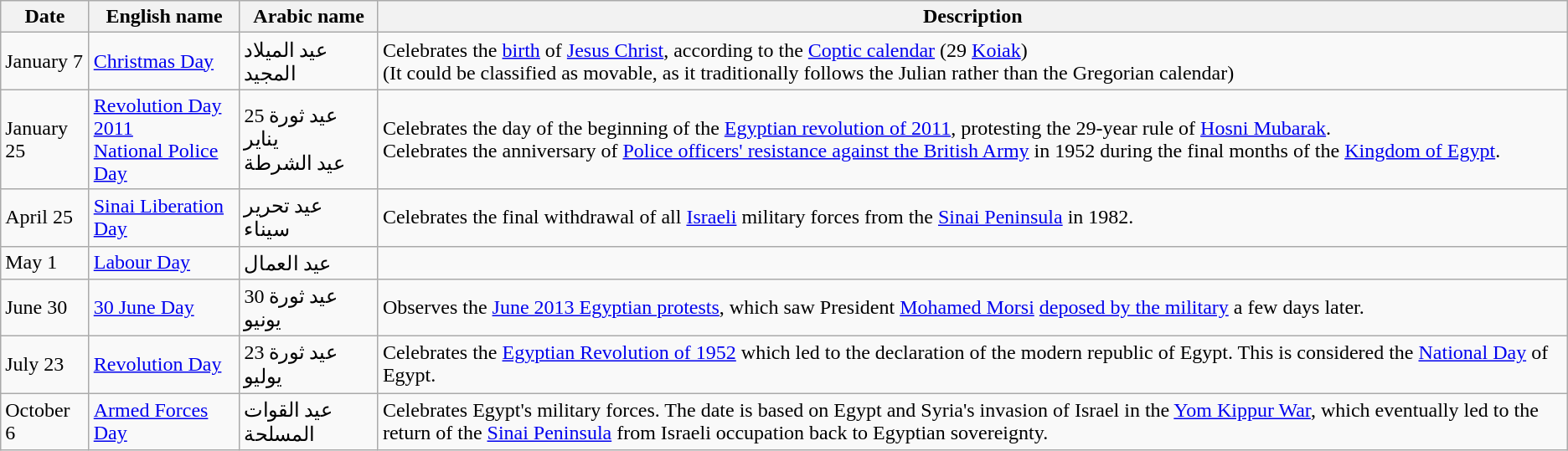<table class="wikitable">
<tr>
<th>Date</th>
<th>English name</th>
<th>Arabic name</th>
<th>Description</th>
</tr>
<tr>
<td>January 7</td>
<td><a href='#'>Christmas Day</a></td>
<td>عيد الميلاد المجيد</td>
<td>Celebrates the <a href='#'>birth</a> of <a href='#'>Jesus Christ</a>, according to the <a href='#'>Coptic calendar</a> (29 <a href='#'>Koiak</a>)<br>(It could be classified as movable, as it traditionally follows the Julian rather than the Gregorian calendar)</td>
</tr>
<tr>
<td>January 25</td>
<td><a href='#'>Revolution Day 2011</a><br><a href='#'>National Police Day</a></td>
<td>عيد ثورة 25 يناير<br>عيد الشرطة</td>
<td>Celebrates the day of the beginning of the <a href='#'>Egyptian revolution of 2011</a>, protesting the 29-year rule of <a href='#'>Hosni Mubarak</a>.<br>Celebrates the anniversary of <a href='#'>Police officers' resistance against the British Army</a> in 1952 during the final months of the <a href='#'>Kingdom of Egypt</a>.</td>
</tr>
<tr>
<td>April 25</td>
<td><a href='#'>Sinai Liberation Day</a></td>
<td>عيد تحرير سيناء</td>
<td>Celebrates the final withdrawal of all <a href='#'>Israeli</a> military forces from the <a href='#'>Sinai Peninsula</a> in 1982.</td>
</tr>
<tr>
<td>May 1</td>
<td><a href='#'>Labour Day</a></td>
<td>عيد العمال</td>
<td><br></td>
</tr>
<tr>
<td>June 30</td>
<td><a href='#'>30 June Day</a></td>
<td>عيد ثورة 30 يونيو</td>
<td>Observes the <a href='#'>June 2013 Egyptian protests</a>, which saw President <a href='#'>Mohamed Morsi</a> <a href='#'>deposed by the military</a> a few days later.</td>
</tr>
<tr>
<td>July 23</td>
<td><a href='#'>Revolution Day</a></td>
<td>عيد ثورة 23 يوليو</td>
<td>Celebrates the <a href='#'>Egyptian Revolution of 1952</a> which led to the declaration of the modern republic of Egypt. This is considered the <a href='#'>National Day</a> of Egypt.</td>
</tr>
<tr>
<td>October 6</td>
<td><a href='#'>Armed Forces Day</a></td>
<td>عيد القوات المسلحة</td>
<td>Celebrates Egypt's military forces. The date is based on Egypt and Syria's invasion of Israel in the <a href='#'>Yom Kippur War</a>, which eventually led to the return of the <a href='#'>Sinai Peninsula</a> from Israeli occupation back to Egyptian sovereignty.</td>
</tr>
</table>
